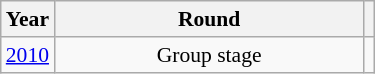<table class="wikitable" style="text-align: center; font-size:90%">
<tr>
<th>Year</th>
<th style="width:200px">Round</th>
<th></th>
</tr>
<tr>
<td><a href='#'>2010</a></td>
<td>Group stage</td>
<td></td>
</tr>
</table>
